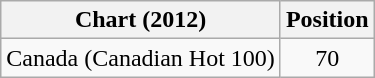<table class="wikitable">
<tr>
<th>Chart (2012)</th>
<th>Position</th>
</tr>
<tr>
<td>Canada (Canadian Hot 100)</td>
<td style="text-align:center">70</td>
</tr>
</table>
